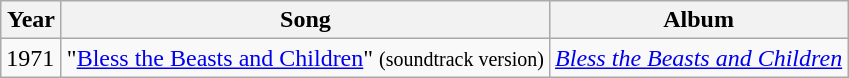<table class="wikitable">
<tr>
<th width="33">Year</th>
<th>Song</th>
<th>Album</th>
</tr>
<tr>
<td>1971</td>
<td>"<a href='#'>Bless the Beasts and Children</a>" <small>(soundtrack version)</small></td>
<td><em><a href='#'>Bless the Beasts and Children</a></em></td>
</tr>
</table>
